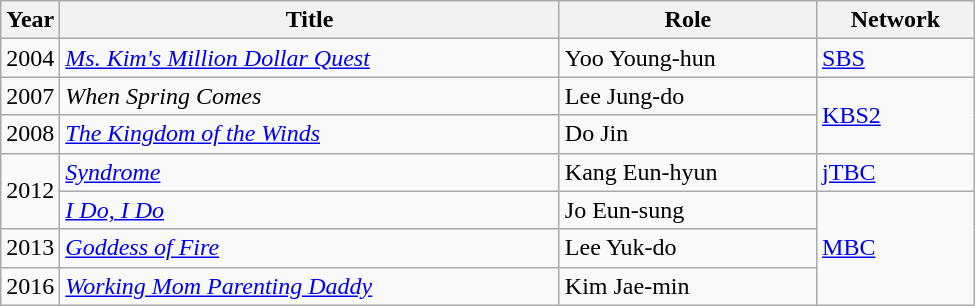<table class="wikitable" style="width:650px">
<tr>
<th width=10>Year</th>
<th>Title</th>
<th>Role</th>
<th>Network</th>
</tr>
<tr>
<td>2004</td>
<td><em><a href='#'>Ms. Kim's Million Dollar Quest</a></em></td>
<td>Yoo Young-hun</td>
<td><a href='#'>SBS</a></td>
</tr>
<tr>
<td>2007</td>
<td><em>When Spring Comes</em></td>
<td>Lee Jung-do</td>
<td rowspan=2><a href='#'>KBS2</a></td>
</tr>
<tr>
<td>2008</td>
<td><em><a href='#'>The Kingdom of the Winds</a></em></td>
<td>Do Jin</td>
</tr>
<tr>
<td rowspan=2>2012</td>
<td><em><a href='#'>Syndrome</a></em></td>
<td>Kang Eun-hyun</td>
<td><a href='#'>jTBC</a></td>
</tr>
<tr>
<td><em><a href='#'>I Do, I Do</a></em></td>
<td>Jo Eun-sung</td>
<td rowspan=3><a href='#'>MBC</a></td>
</tr>
<tr>
<td>2013</td>
<td><em><a href='#'>Goddess of Fire</a></em></td>
<td>Lee Yuk-do</td>
</tr>
<tr>
<td>2016</td>
<td><em><a href='#'>Working Mom Parenting Daddy</a></em></td>
<td>Kim Jae-min</td>
</tr>
</table>
